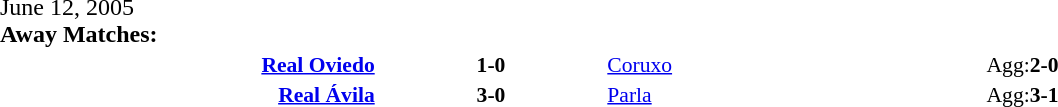<table width=100% cellspacing=1>
<tr>
<th width=20%></th>
<th width=12%></th>
<th width=20%></th>
<th></th>
</tr>
<tr>
<td>June 12, 2005<br><strong>Away Matches:</strong></td>
</tr>
<tr style=font-size:90%>
<td align=right><strong><a href='#'>Real Oviedo</a></strong></td>
<td align=center><strong>1-0</strong></td>
<td><a href='#'>Coruxo</a></td>
<td>Agg:<strong>2-0</strong></td>
</tr>
<tr style=font-size:90%>
<td align=right><strong><a href='#'>Real Ávila</a></strong></td>
<td align=center><strong>3-0</strong></td>
<td><a href='#'>Parla</a></td>
<td>Agg:<strong>3-1</strong></td>
</tr>
</table>
